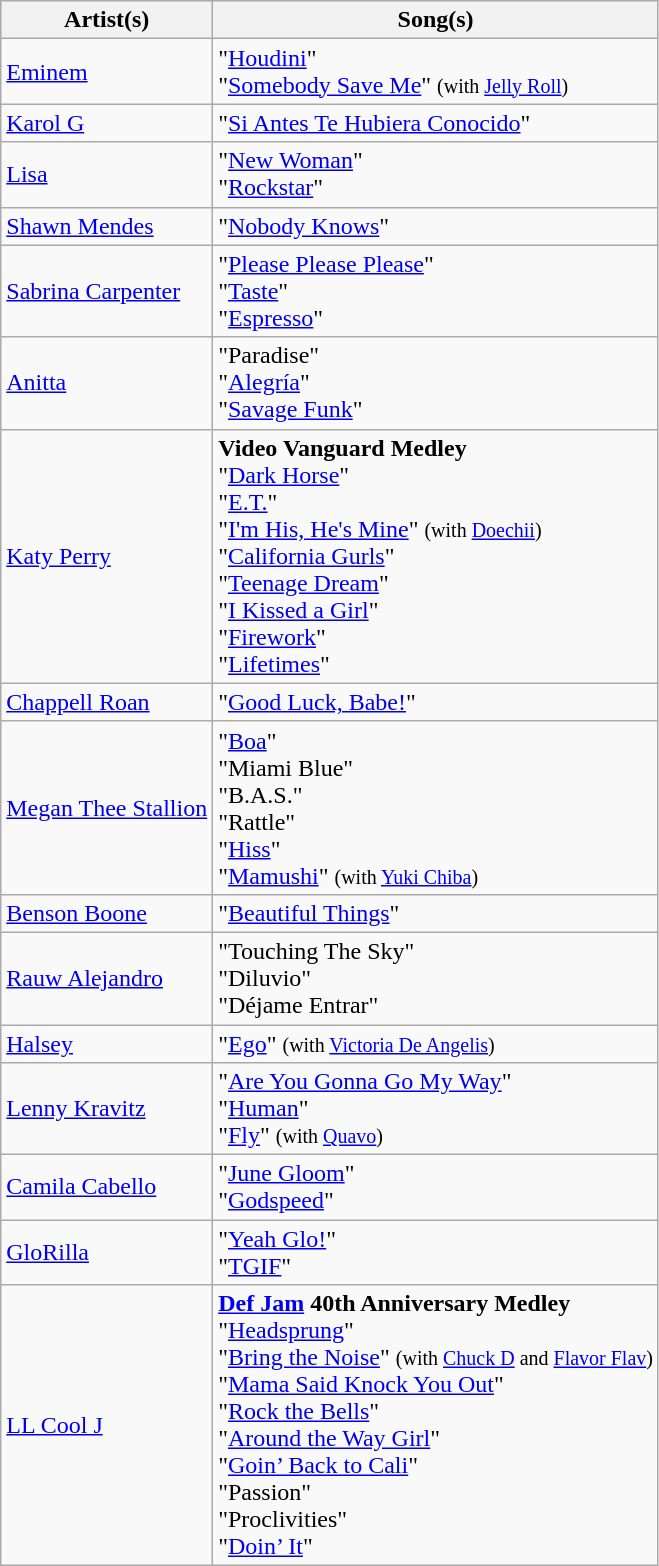<table class="wikitable">
<tr>
<th scope="col">Artist(s)</th>
<th scope="col">Song(s)</th>
</tr>
<tr>
<td><a href='#'>Eminem</a></td>
<td>"<a href='#'>Houdini</a>" <br> "<a href='#'>Somebody Save Me</a>" <small>(with <a href='#'>Jelly Roll</a>)</small></td>
</tr>
<tr>
<td><a href='#'>Karol G</a></td>
<td>"<a href='#'>Si Antes Te Hubiera Conocido</a>"</td>
</tr>
<tr>
<td><a href='#'>Lisa</a></td>
<td>"<a href='#'>New Woman</a>" <br> "<a href='#'>Rockstar</a>"</td>
</tr>
<tr>
<td><a href='#'>Shawn Mendes</a></td>
<td>"<a href='#'>Nobody Knows</a>"</td>
</tr>
<tr>
<td><a href='#'>Sabrina Carpenter</a></td>
<td>"<a href='#'>Please Please Please</a>" <br> "<a href='#'>Taste</a>" <br> "<a href='#'>Espresso</a>"</td>
</tr>
<tr>
<td><a href='#'>Anitta</a></td>
<td>"Paradise" <br>"<a href='#'>Alegría</a>"  <br> "<a href='#'>Savage Funk</a>"</td>
</tr>
<tr>
<td><a href='#'>Katy Perry</a></td>
<td><strong>Video Vanguard Medley</strong> <br> "<a href='#'>Dark Horse</a>" <br> "<a href='#'>E.T.</a>" <br> "<a href='#'>I'm His, He's Mine</a>" <small>(with <a href='#'>Doechii</a>)</small> <br> "<a href='#'>California Gurls</a>" <br> "<a href='#'>Teenage Dream</a>" <br> "<a href='#'>I Kissed a Girl</a>" <br>"<a href='#'>Firework</a>" <br> "<a href='#'>Lifetimes</a>"</td>
</tr>
<tr>
<td><a href='#'>Chappell Roan</a></td>
<td>"<a href='#'>Good Luck, Babe!</a>"</td>
</tr>
<tr>
<td><a href='#'>Megan Thee Stallion</a></td>
<td>"<a href='#'>Boa</a>" <br> "Miami Blue" <br> "B.A.S." <br> "Rattle" <br> "<a href='#'>Hiss</a>" <br> "<a href='#'>Mamushi</a>" <small>(with <a href='#'>Yuki Chiba</a>)</small></td>
</tr>
<tr>
<td><a href='#'>Benson Boone</a></td>
<td>"<a href='#'>Beautiful Things</a>"</td>
</tr>
<tr>
<td><a href='#'>Rauw Alejandro</a></td>
<td>"Touching The Sky"<br> "Diluvio" <br> "Déjame Entrar"</td>
</tr>
<tr>
<td><a href='#'>Halsey</a></td>
<td>"<a href='#'>Ego</a>" <small>(with <a href='#'>Victoria De Angelis</a>)</small></td>
</tr>
<tr>
<td><a href='#'>Lenny Kravitz</a></td>
<td>"<a href='#'>Are You Gonna Go My Way</a>" <br> "<a href='#'>Human</a>" <br> "<a href='#'>Fly</a>" <small>(with <a href='#'>Quavo</a>)</small></td>
</tr>
<tr>
<td><a href='#'>Camila Cabello</a></td>
<td>"<a href='#'>June Gloom</a>" <br> "<a href='#'>Godspeed</a>"</td>
</tr>
<tr>
<td><a href='#'>GloRilla</a></td>
<td>"<a href='#'>Yeah Glo!</a>" <br> "<a href='#'>TGIF</a>"</td>
</tr>
<tr>
<td><a href='#'>LL Cool J</a></td>
<td><strong><a href='#'>Def Jam</a> 40th Anniversary Medley</strong><br>"<a href='#'>Headsprung</a>"<br>"<a href='#'>Bring the Noise</a>" <small>(with <a href='#'>Chuck D</a> and <a href='#'>Flavor Flav</a>)</small><br>"<a href='#'>Mama Said Knock You Out</a>"<br>"<a href='#'>Rock the Bells</a>"<br>"<a href='#'>Around the Way Girl</a>"<br>"<a href='#'>Goin’ Back to Cali</a>"<br>"Passion"<br>"Proclivities"<br>"<a href='#'>Doin’ It</a>"</td>
</tr>
</table>
